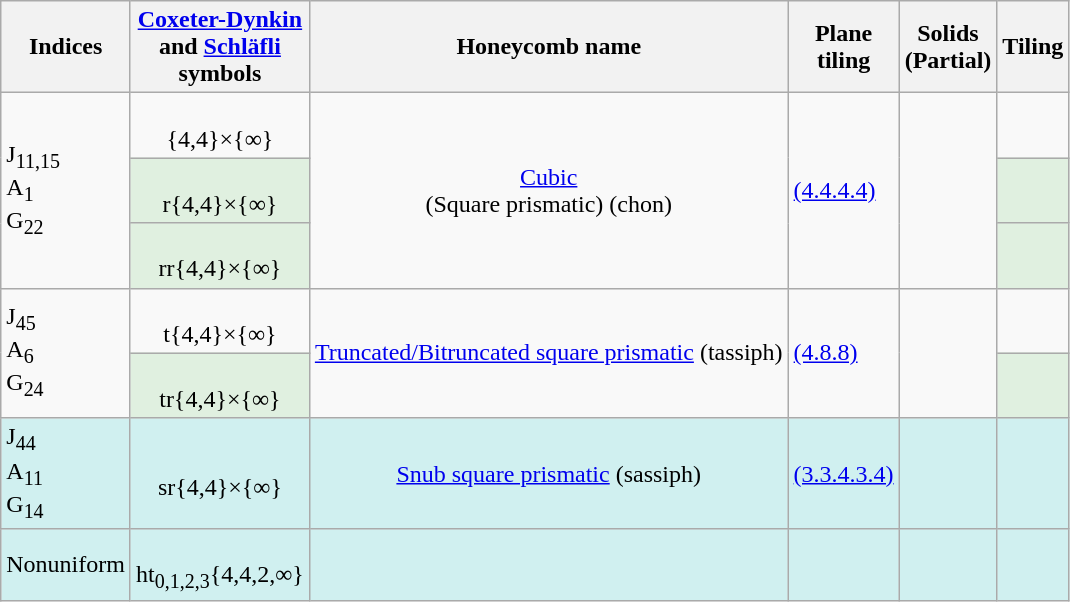<table class="wikitable">
<tr>
<th>Indices</th>
<th><a href='#'>Coxeter-Dynkin</a><br>and <a href='#'>Schläfli</a><br>symbols</th>
<th>Honeycomb name</th>
<th>Plane<br>tiling</th>
<th>Solids<br>(Partial)</th>
<th>Tiling</th>
</tr>
<tr>
<td rowspan=3>J<sub>11,15</sub><br>A<sub>1</sub><br>G<sub>22</sub></td>
<td align=center> <br>{4,4}×{∞}</td>
<td rowspan=3 align=center><a href='#'>Cubic</a><br>(Square prismatic) (chon)</td>
<td rowspan=3><a href='#'>(4.4.4.4)</a></td>
<td rowspan=3></td>
<td></td>
</tr>
<tr BGCOLOR="#e0f0e0">
<td align=center> <br>r{4,4}×{∞}</td>
<td></td>
</tr>
<tr BGCOLOR="#e0f0e0">
<td align=center> <br>rr{4,4}×{∞}</td>
<td></td>
</tr>
<tr>
<td rowspan=2>J<sub>45</sub><br>A<sub>6</sub><br>G<sub>24</sub></td>
<td align=center> <br>t{4,4}×{∞}</td>
<td rowspan=2 align=center><a href='#'>Truncated/Bitruncated square prismatic</a> (tassiph)</td>
<td rowspan=2><a href='#'>(4.8.8)</a></td>
<td rowspan=2></td>
<td></td>
</tr>
<tr BGCOLOR="#e0f0e0">
<td align=center> <br>tr{4,4}×{∞}</td>
<td></td>
</tr>
<tr BGCOLOR="#d0f0f0">
<td>J<sub>44</sub><br>A<sub>11</sub><br>G<sub>14</sub></td>
<td align=center> <br>sr{4,4}×{∞}</td>
<td align=center><a href='#'>Snub square prismatic</a> (sassiph)</td>
<td><a href='#'>(3.3.4.3.4)</a></td>
<td></td>
<td></td>
</tr>
<tr BGCOLOR="#d0f0f0">
<td>Nonuniform</td>
<td align=center><br>ht<sub>0,1,2,3</sub>{4,4,2,∞}</td>
<td></td>
<td></td>
<td></td>
<td></td>
</tr>
</table>
